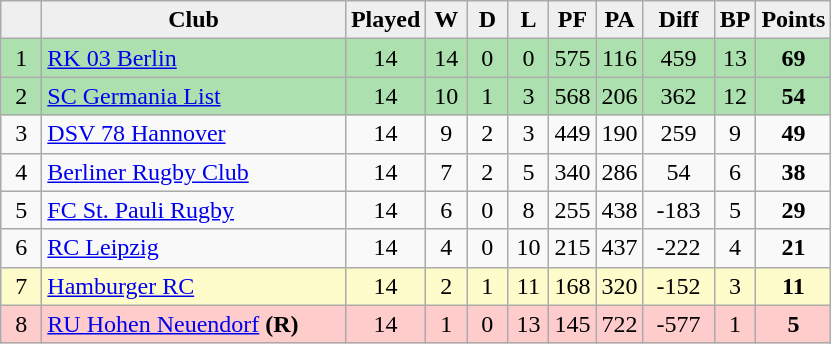<table class="wikitable" style="text-align: center;">
<tr>
<th style="background:#efefef;" width="20"></th>
<th style="background:#efefef;" width="195">Club</th>
<th style="background:#efefef;" width="20">Played</th>
<th style="background:#efefef;" width="20">W</th>
<th style="background:#efefef;" width="20">D</th>
<th style="background:#efefef;" width="20">L</th>
<th style="background:#efefef;" width="20">PF</th>
<th style="background:#efefef;" width="20">PA</th>
<th style="background:#efefef;" width="40">Diff</th>
<th style="background:#efefef;" width="20">BP</th>
<th style="background:#efefef;" width="20">Points</th>
</tr>
<tr style="background:#ACE1AF;" align=center>
<td>1</td>
<td align=left><a href='#'>RK 03 Berlin</a></td>
<td>14</td>
<td>14</td>
<td>0</td>
<td>0</td>
<td>575</td>
<td>116</td>
<td>459</td>
<td>13</td>
<td><strong>69</strong></td>
</tr>
<tr style="background:#ACE1AF;" align=center>
<td>2</td>
<td align=left><a href='#'>SC Germania List</a></td>
<td>14</td>
<td>10</td>
<td>1</td>
<td>3</td>
<td>568</td>
<td>206</td>
<td>362</td>
<td>12</td>
<td><strong>54</strong></td>
</tr>
<tr align=center>
<td>3</td>
<td align=left><a href='#'>DSV 78 Hannover</a></td>
<td>14</td>
<td>9</td>
<td>2</td>
<td>3</td>
<td>449</td>
<td>190</td>
<td>259</td>
<td>9</td>
<td><strong>49</strong></td>
</tr>
<tr align=center>
<td>4</td>
<td align=left><a href='#'>Berliner Rugby Club</a></td>
<td>14</td>
<td>7</td>
<td>2</td>
<td>5</td>
<td>340</td>
<td>286</td>
<td>54</td>
<td>6</td>
<td><strong>38</strong></td>
</tr>
<tr align=center>
<td>5</td>
<td align=left><a href='#'>FC St. Pauli Rugby</a></td>
<td>14</td>
<td>6</td>
<td>0</td>
<td>8</td>
<td>255</td>
<td>438</td>
<td>-183</td>
<td>5</td>
<td><strong>29</strong></td>
</tr>
<tr align=center>
<td>6</td>
<td align=left><a href='#'>RC Leipzig</a></td>
<td>14</td>
<td>4</td>
<td>0</td>
<td>10</td>
<td>215</td>
<td>437</td>
<td>-222</td>
<td>4</td>
<td><strong>21</strong></td>
</tr>
<tr style="background:#fffccc;" align=center>
<td>7</td>
<td align=left><a href='#'>Hamburger RC</a></td>
<td>14</td>
<td>2</td>
<td>1</td>
<td>11</td>
<td>168</td>
<td>320</td>
<td>-152</td>
<td>3</td>
<td><strong>11</strong></td>
</tr>
<tr style="background:#ffcccc;" align=center>
<td>8</td>
<td align=left><a href='#'>RU Hohen Neuendorf</a> <strong>(R)</strong></td>
<td>14</td>
<td>1</td>
<td>0</td>
<td>13</td>
<td>145</td>
<td>722</td>
<td>-577</td>
<td>1</td>
<td><strong>5</strong></td>
</tr>
</table>
